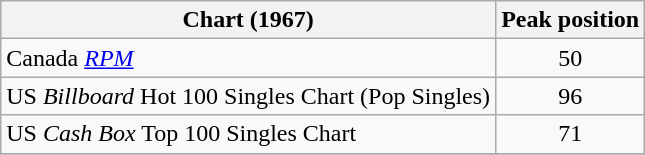<table class="wikitable sortable">
<tr>
<th>Chart (1967)</th>
<th align="center">Peak position</th>
</tr>
<tr>
<td>Canada <em><a href='#'>RPM</a></em></td>
<td align="center">50</td>
</tr>
<tr>
<td>US <em>Billboard</em> Hot 100 Singles Chart (Pop Singles)</td>
<td align="center">96</td>
</tr>
<tr>
<td>US <em>Cash Box</em> Top 100 Singles Chart</td>
<td align="center">71</td>
</tr>
<tr>
</tr>
</table>
